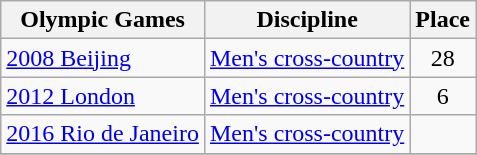<table class="wikitable">
<tr>
<th>Olympic Games</th>
<th>Discipline</th>
<th>Place</th>
</tr>
<tr>
<td> <a href='#'>2008 Beijing</a></td>
<td align=center><a href='#'>Men's cross-country</a></td>
<td align=center>28</td>
</tr>
<tr>
<td> <a href='#'>2012 London</a></td>
<td align=center><a href='#'>Men's cross-country</a></td>
<td align=center>6</td>
</tr>
<tr>
<td> <a href='#'>2016 Rio de Janeiro</a></td>
<td align=center><a href='#'>Men's cross-country</a></td>
<td align=center></td>
</tr>
<tr>
</tr>
</table>
